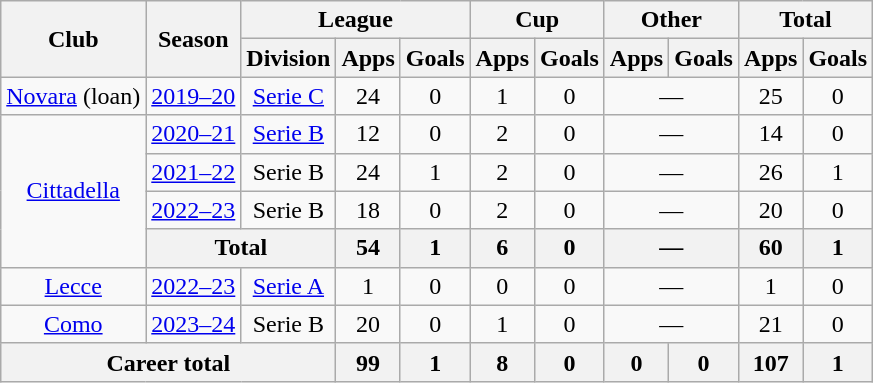<table class="wikitable" style="text-align: center">
<tr>
<th rowspan="2">Club</th>
<th rowspan="2">Season</th>
<th colspan="3">League</th>
<th colspan="2">Cup</th>
<th colspan="2">Other</th>
<th colspan="2">Total</th>
</tr>
<tr>
<th>Division</th>
<th>Apps</th>
<th>Goals</th>
<th>Apps</th>
<th>Goals</th>
<th>Apps</th>
<th>Goals</th>
<th>Apps</th>
<th>Goals</th>
</tr>
<tr>
<td><a href='#'>Novara</a> (loan)</td>
<td><a href='#'>2019–20</a></td>
<td><a href='#'>Serie C</a></td>
<td>24</td>
<td>0</td>
<td>1</td>
<td>0</td>
<td colspan="2">—</td>
<td>25</td>
<td>0</td>
</tr>
<tr>
<td rowspan="4"><a href='#'>Cittadella</a></td>
<td><a href='#'>2020–21</a></td>
<td><a href='#'>Serie B</a></td>
<td>12</td>
<td>0</td>
<td>2</td>
<td>0</td>
<td colspan="2">—</td>
<td>14</td>
<td>0</td>
</tr>
<tr>
<td><a href='#'>2021–22</a></td>
<td>Serie B</td>
<td>24</td>
<td>1</td>
<td>2</td>
<td>0</td>
<td colspan="2">—</td>
<td>26</td>
<td>1</td>
</tr>
<tr>
<td><a href='#'>2022–23</a></td>
<td>Serie B</td>
<td>18</td>
<td>0</td>
<td>2</td>
<td>0</td>
<td colspan="2">—</td>
<td>20</td>
<td>0</td>
</tr>
<tr>
<th colspan="2">Total</th>
<th>54</th>
<th>1</th>
<th>6</th>
<th>0</th>
<th colspan="2">—</th>
<th>60</th>
<th>1</th>
</tr>
<tr>
<td><a href='#'>Lecce</a></td>
<td><a href='#'>2022–23</a></td>
<td><a href='#'>Serie A</a></td>
<td>1</td>
<td>0</td>
<td>0</td>
<td>0</td>
<td colspan="2">—</td>
<td>1</td>
<td>0</td>
</tr>
<tr>
<td><a href='#'>Como</a></td>
<td><a href='#'>2023–24</a></td>
<td>Serie B</td>
<td>20</td>
<td>0</td>
<td>1</td>
<td>0</td>
<td colspan="2">—</td>
<td>21</td>
<td>0</td>
</tr>
<tr>
<th colspan="3">Career total</th>
<th>99</th>
<th>1</th>
<th>8</th>
<th>0</th>
<th>0</th>
<th>0</th>
<th>107</th>
<th>1</th>
</tr>
</table>
